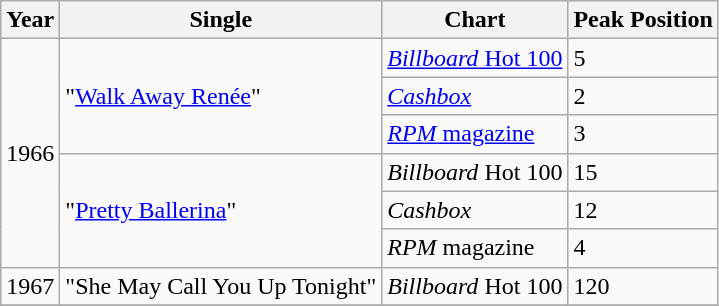<table class="wikitable">
<tr>
<th align="left">Year</th>
<th align="left">Single</th>
<th align="left">Chart</th>
<th align="left">Peak Position</th>
</tr>
<tr>
<td rowspan="6" align="left">1966</td>
<td rowspan="3" align="left">"<a href='#'>Walk Away Renée</a>"</td>
<td align="left"><a href='#'><em>Billboard</em> Hot 100</a></td>
<td align="left">5</td>
</tr>
<tr>
<td align="left"><a href='#'><em>Cashbox</em></a></td>
<td align="left">2</td>
</tr>
<tr>
<td align="left"><a href='#'><em>RPM</em> magazine</a></td>
<td align="left">3</td>
</tr>
<tr>
<td rowspan="3" align="left">"<a href='#'>Pretty Ballerina</a>"</td>
<td align="left"><em>Billboard</em> Hot 100</td>
<td align="left">15</td>
</tr>
<tr>
<td align="left"><em>Cashbox</em></td>
<td align="left">12</td>
</tr>
<tr>
<td align="left"><em>RPM</em> magazine</td>
<td align="left">4</td>
</tr>
<tr>
<td align="left">1967</td>
<td align="left">"She May Call You Up Tonight"</td>
<td align="left"><em>Billboard</em> Hot 100</td>
<td align="left">120</td>
</tr>
<tr>
</tr>
</table>
